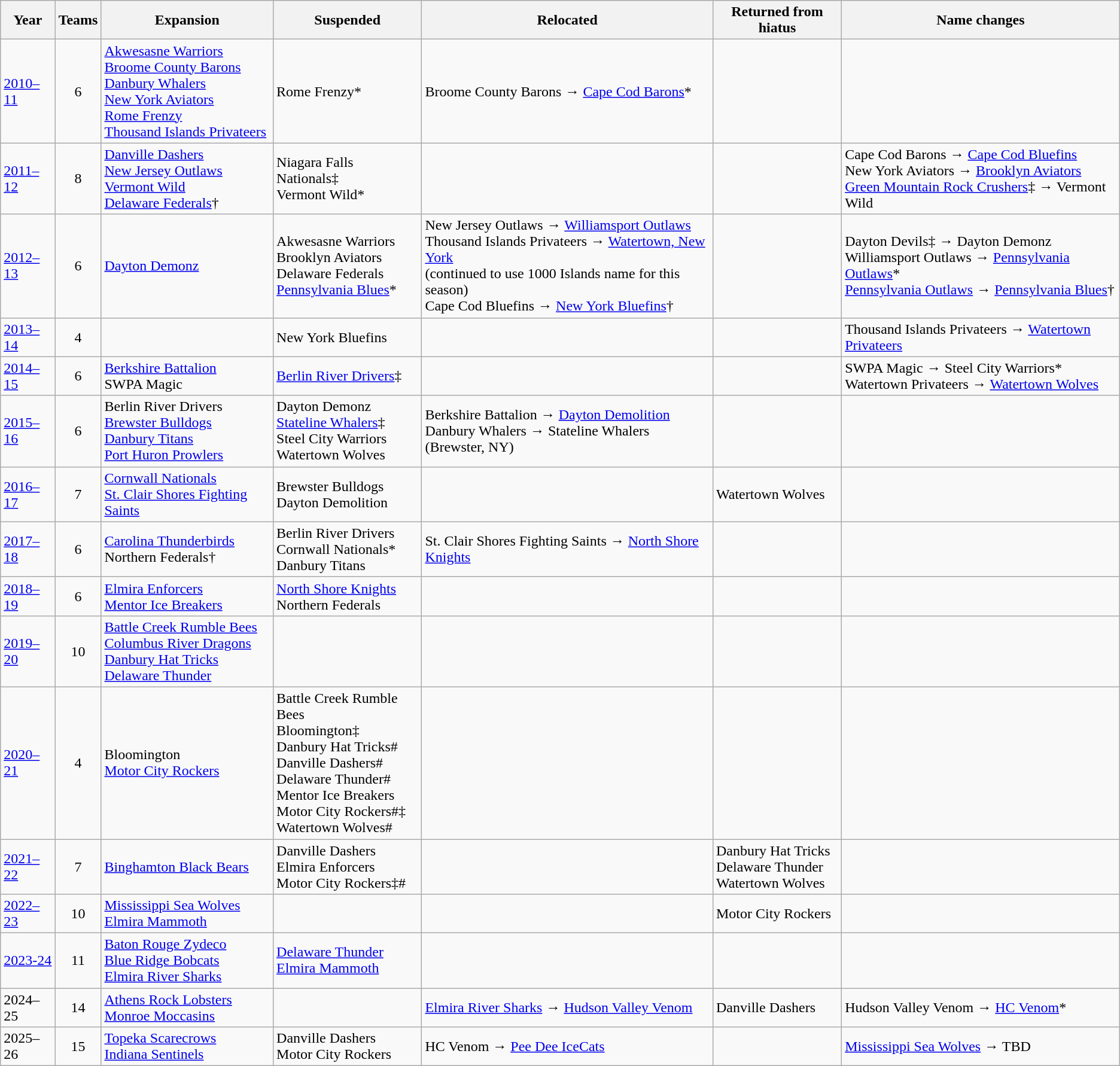<table class="wikitable">
<tr>
<th>Year</th>
<th>Teams</th>
<th>Expansion</th>
<th>Suspended</th>
<th>Relocated</th>
<th>Returned from hiatus</th>
<th>Name changes</th>
</tr>
<tr>
<td><a href='#'>2010–11</a></td>
<td align=center>6</td>
<td><a href='#'>Akwesasne Warriors</a><br><a href='#'>Broome County Barons</a><br><a href='#'>Danbury Whalers</a><br><a href='#'>New York Aviators</a><br><a href='#'>Rome Frenzy</a><br><a href='#'>Thousand Islands Privateers</a></td>
<td>Rome Frenzy*</td>
<td>Broome County Barons → <a href='#'>Cape Cod Barons</a>*</td>
<td></td>
<td></td>
</tr>
<tr>
<td><a href='#'>2011–12</a></td>
<td align=center>8</td>
<td><a href='#'>Danville Dashers</a><br><a href='#'>New Jersey Outlaws</a><br><a href='#'>Vermont Wild</a><br><a href='#'>Delaware Federals</a>†</td>
<td>Niagara Falls Nationals‡<br>Vermont Wild*</td>
<td></td>
<td></td>
<td>Cape Cod Barons → <a href='#'>Cape Cod Bluefins</a><br>New York Aviators → <a href='#'>Brooklyn Aviators</a><br><a href='#'>Green Mountain Rock Crushers</a>‡ → Vermont Wild</td>
</tr>
<tr>
<td><a href='#'>2012–13</a></td>
<td align=center>6</td>
<td><a href='#'>Dayton Demonz</a></td>
<td>Akwesasne Warriors<br>Brooklyn Aviators<br>Delaware Federals<br><a href='#'>Pennsylvania Blues</a>*</td>
<td>New Jersey Outlaws → <a href='#'>Williamsport Outlaws</a><br>Thousand Islands Privateers → <a href='#'>Watertown, New York</a><br>(continued to use 1000 Islands name for this season)<br>Cape Cod Bluefins → <a href='#'>New York Bluefins</a>†</td>
<td></td>
<td>Dayton Devils‡ → Dayton Demonz<br>Williamsport Outlaws → <a href='#'>Pennsylvania Outlaws</a>*<br><a href='#'>Pennsylvania Outlaws</a> → <a href='#'>Pennsylvania Blues</a>†</td>
</tr>
<tr>
<td><a href='#'>2013–14</a></td>
<td align=center>4</td>
<td></td>
<td>New York Bluefins</td>
<td></td>
<td></td>
<td>Thousand Islands Privateers → <a href='#'>Watertown Privateers</a></td>
</tr>
<tr>
<td><a href='#'>2014–15</a></td>
<td align=center>6</td>
<td><a href='#'>Berkshire Battalion</a><br>SWPA Magic</td>
<td><a href='#'>Berlin River Drivers</a>‡</td>
<td></td>
<td></td>
<td>SWPA Magic → Steel City Warriors*<br>Watertown Privateers → <a href='#'>Watertown Wolves</a></td>
</tr>
<tr>
<td><a href='#'>2015–16</a></td>
<td align=center>6</td>
<td>Berlin River Drivers<br><a href='#'>Brewster Bulldogs</a><br><a href='#'>Danbury Titans</a><br><a href='#'>Port Huron Prowlers</a></td>
<td>Dayton Demonz<br><a href='#'>Stateline Whalers</a>‡<br>Steel City Warriors<br>Watertown Wolves</td>
<td>Berkshire Battalion → <a href='#'>Dayton Demolition</a><br>Danbury Whalers → Stateline Whalers (Brewster, NY)</td>
<td></td>
<td></td>
</tr>
<tr>
<td><a href='#'>2016–17</a></td>
<td align=center>7</td>
<td><a href='#'>Cornwall Nationals</a><br><a href='#'>St. Clair Shores Fighting Saints</a></td>
<td>Brewster Bulldogs<br>Dayton Demolition</td>
<td></td>
<td>Watertown Wolves</td>
<td></td>
</tr>
<tr>
<td><a href='#'>2017–18</a></td>
<td align=center>6</td>
<td><a href='#'>Carolina Thunderbirds</a><br>Northern Federals†</td>
<td>Berlin River Drivers<br>Cornwall Nationals*<br>Danbury Titans</td>
<td>St. Clair Shores Fighting Saints → <a href='#'>North Shore Knights</a></td>
<td></td>
<td></td>
</tr>
<tr>
<td><a href='#'>2018–19</a></td>
<td align=center>6</td>
<td><a href='#'>Elmira Enforcers</a><br><a href='#'>Mentor Ice Breakers</a></td>
<td><a href='#'>North Shore Knights</a><br>Northern Federals</td>
<td></td>
<td></td>
<td></td>
</tr>
<tr>
<td><a href='#'>2019–20</a></td>
<td align=center>10</td>
<td><a href='#'>Battle Creek Rumble Bees</a><br><a href='#'>Columbus River Dragons</a><br><a href='#'>Danbury Hat Tricks</a><br><a href='#'>Delaware Thunder</a></td>
<td></td>
<td></td>
<td></td>
<td></td>
</tr>
<tr>
<td><a href='#'>2020–21</a></td>
<td align=center>4</td>
<td>Bloomington<br><a href='#'>Motor City Rockers</a></td>
<td>Battle Creek Rumble Bees<br>Bloomington‡<br>Danbury Hat Tricks#<br>Danville Dashers#<br>Delaware Thunder#<br>Mentor Ice Breakers<br>Motor City Rockers#‡<br>Watertown Wolves#</td>
<td></td>
<td></td>
<td></td>
</tr>
<tr>
<td><a href='#'>2021–22</a></td>
<td align=center>7</td>
<td><a href='#'>Binghamton Black Bears</a></td>
<td>Danville Dashers<br>Elmira Enforcers<br>Motor City Rockers‡#</td>
<td></td>
<td>Danbury Hat Tricks<br>Delaware Thunder<br>Watertown Wolves</td>
<td></td>
</tr>
<tr>
<td><a href='#'>2022–23</a></td>
<td align=center>10</td>
<td><a href='#'>Mississippi Sea Wolves</a><br><a href='#'>Elmira Mammoth</a></td>
<td></td>
<td></td>
<td>Motor City Rockers</td>
<td></td>
</tr>
<tr>
<td><a href='#'>2023-24</a></td>
<td align=center>11</td>
<td><a href='#'>Baton Rouge Zydeco</a><br><a href='#'>Blue Ridge Bobcats</a><br><a href='#'>Elmira River Sharks</a></td>
<td><a href='#'>Delaware Thunder</a><br><a href='#'>Elmira Mammoth</a></td>
<td></td>
<td></td>
<td></td>
</tr>
<tr>
<td>2024–25</td>
<td align=center>14</td>
<td><a href='#'>Athens Rock Lobsters</a><br><a href='#'>Monroe Moccasins</a></td>
<td></td>
<td><a href='#'>Elmira River Sharks</a> → <a href='#'>Hudson Valley Venom</a></td>
<td>Danville Dashers</td>
<td>Hudson Valley Venom → <a href='#'>HC Venom</a>*</td>
</tr>
<tr>
<td>2025–26</td>
<td align=center>15</td>
<td><a href='#'>Topeka Scarecrows</a><br><a href='#'>Indiana Sentinels</a></td>
<td>Danville Dashers<br>Motor City Rockers</td>
<td>HC Venom → <a href='#'>Pee Dee IceCats</a></td>
<td></td>
<td><a href='#'>Mississippi Sea Wolves</a>  → TBD</td>
</tr>
</table>
